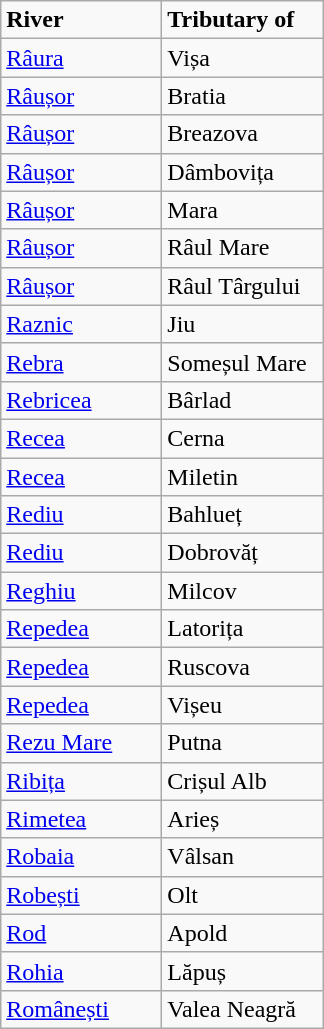<table class="wikitable">
<tr>
<td width="100pt"><strong>River</strong></td>
<td width="100pt"><strong>Tributary of</strong></td>
</tr>
<tr>
<td><a href='#'>Râura</a></td>
<td>Vișa</td>
</tr>
<tr>
<td><a href='#'>Râușor</a></td>
<td>Bratia</td>
</tr>
<tr>
<td><a href='#'>Râușor</a></td>
<td>Breazova</td>
</tr>
<tr>
<td><a href='#'>Râușor</a></td>
<td>Dâmbovița</td>
</tr>
<tr>
<td><a href='#'>Râușor</a></td>
<td>Mara</td>
</tr>
<tr>
<td><a href='#'>Râușor</a></td>
<td>Râul Mare</td>
</tr>
<tr>
<td><a href='#'>Râușor</a></td>
<td>Râul Târgului</td>
</tr>
<tr>
<td><a href='#'>Raznic</a></td>
<td>Jiu</td>
</tr>
<tr>
<td><a href='#'>Rebra</a></td>
<td>Someșul Mare</td>
</tr>
<tr>
<td><a href='#'>Rebricea</a></td>
<td>Bârlad</td>
</tr>
<tr>
<td><a href='#'>Recea</a></td>
<td>Cerna</td>
</tr>
<tr>
<td><a href='#'>Recea</a></td>
<td>Miletin</td>
</tr>
<tr>
<td><a href='#'>Rediu</a></td>
<td>Bahlueț</td>
</tr>
<tr>
<td><a href='#'>Rediu</a></td>
<td>Dobrovăț</td>
</tr>
<tr>
<td><a href='#'>Reghiu</a></td>
<td>Milcov</td>
</tr>
<tr>
<td><a href='#'>Repedea</a></td>
<td>Latorița</td>
</tr>
<tr>
<td><a href='#'>Repedea</a></td>
<td>Ruscova</td>
</tr>
<tr>
<td><a href='#'>Repedea</a></td>
<td>Vișeu</td>
</tr>
<tr>
<td><a href='#'>Rezu Mare</a></td>
<td>Putna</td>
</tr>
<tr>
<td><a href='#'>Ribița</a></td>
<td>Crișul Alb</td>
</tr>
<tr>
<td><a href='#'>Rimetea</a></td>
<td>Arieș</td>
</tr>
<tr>
<td><a href='#'>Robaia</a></td>
<td>Vâlsan</td>
</tr>
<tr>
<td><a href='#'>Robești</a></td>
<td>Olt</td>
</tr>
<tr>
<td><a href='#'>Rod</a></td>
<td>Apold</td>
</tr>
<tr>
<td><a href='#'>Rohia</a></td>
<td>Lăpuș</td>
</tr>
<tr>
<td><a href='#'>Românești</a></td>
<td>Valea Neagră</td>
</tr>
</table>
